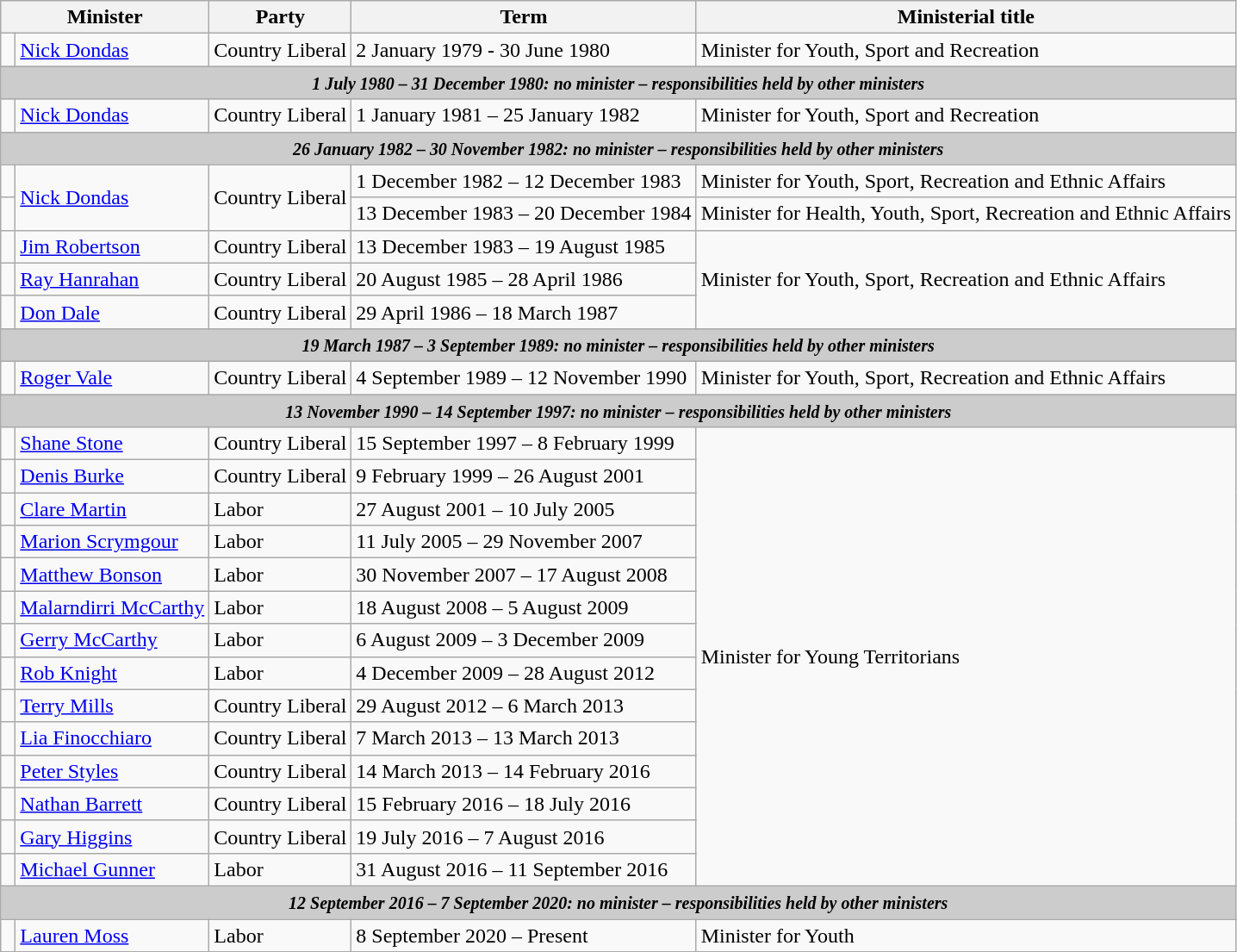<table class="sortable wikitable">
<tr>
<th colspan=2>Minister</th>
<th>Party</th>
<th>Term </th>
<th>Ministerial title</th>
</tr>
<tr>
<td> </td>
<td><a href='#'>Nick Dondas</a></td>
<td>Country Liberal</td>
<td>2 January 1979 -  30 June 1980</td>
<td>Minister for Youth, Sport and Recreation</td>
</tr>
<tr>
<th colspan=5 style="background: #cccccc;"><small><strong><em>1 July 1980 – 31 December 1980: no minister – responsibilities held by other ministers</em></strong></small></th>
</tr>
<tr>
<td> </td>
<td><a href='#'>Nick Dondas</a></td>
<td>Country Liberal</td>
<td>1 January 1981 – 25 January 1982</td>
<td>Minister for Youth, Sport and Recreation</td>
</tr>
<tr>
<th colspan=5 style="background: #cccccc;"><small><strong><em>26 January 1982 – 30 November 1982: no minister – responsibilities held by other ministers</em></strong></small></th>
</tr>
<tr>
<td> </td>
<td rowspan="2"><a href='#'>Nick Dondas</a></td>
<td rowspan="2">Country Liberal</td>
<td>1 December 1982 – 12 December 1983</td>
<td>Minister for Youth, Sport, Recreation and Ethnic Affairs</td>
</tr>
<tr>
<td> </td>
<td>13 December 1983 – 20 December 1984</td>
<td>Minister for Health, Youth, Sport, Recreation and Ethnic Affairs</td>
</tr>
<tr>
<td> </td>
<td><a href='#'>Jim Robertson</a></td>
<td>Country Liberal</td>
<td>13 December 1983 – 19 August 1985</td>
<td rowspan="3">Minister for Youth, Sport, Recreation and Ethnic Affairs</td>
</tr>
<tr>
<td> </td>
<td><a href='#'>Ray Hanrahan</a></td>
<td>Country Liberal</td>
<td>20 August 1985 – 28 April 1986</td>
</tr>
<tr>
<td> </td>
<td><a href='#'>Don Dale</a></td>
<td>Country Liberal</td>
<td>29 April 1986 – 18 March 1987</td>
</tr>
<tr>
<th colspan=5 style="background: #cccccc;"><small><strong><em>19 March 1987 – 3 September 1989: no minister – responsibilities held by other ministers</em></strong></small></th>
</tr>
<tr>
<td> </td>
<td><a href='#'>Roger Vale</a></td>
<td>Country Liberal</td>
<td>4 September 1989 – 12 November 1990</td>
<td>Minister for Youth, Sport, Recreation and Ethnic Affairs</td>
</tr>
<tr>
<th colspan=5 style="background: #cccccc;"><small><strong><em>13 November 1990 – 14 September 1997: no minister – responsibilities held by other ministers</em></strong></small></th>
</tr>
<tr>
<td> </td>
<td><a href='#'>Shane Stone</a></td>
<td>Country Liberal</td>
<td>15 September 1997 – 8 February 1999</td>
<td rowspan="14">Minister for Young Territorians</td>
</tr>
<tr>
<td> </td>
<td><a href='#'>Denis Burke</a></td>
<td>Country Liberal</td>
<td>9 February 1999 – 26 August 2001</td>
</tr>
<tr>
<td> </td>
<td><a href='#'>Clare Martin</a></td>
<td>Labor</td>
<td>27 August 2001 – 10 July 2005</td>
</tr>
<tr>
<td> </td>
<td><a href='#'>Marion Scrymgour</a></td>
<td>Labor</td>
<td>11 July 2005 – 29 November 2007</td>
</tr>
<tr>
<td> </td>
<td><a href='#'>Matthew Bonson</a></td>
<td>Labor</td>
<td>30 November 2007 – 17 August 2008</td>
</tr>
<tr>
<td> </td>
<td><a href='#'>Malarndirri McCarthy</a></td>
<td>Labor</td>
<td>18 August 2008 – 5 August 2009</td>
</tr>
<tr>
<td> </td>
<td><a href='#'>Gerry McCarthy</a></td>
<td>Labor</td>
<td>6 August 2009 – 3 December 2009</td>
</tr>
<tr>
<td> </td>
<td><a href='#'>Rob Knight</a></td>
<td>Labor</td>
<td>4 December 2009 – 28 August 2012</td>
</tr>
<tr>
<td> </td>
<td><a href='#'>Terry Mills</a></td>
<td>Country Liberal</td>
<td>29 August 2012 – 6 March 2013</td>
</tr>
<tr>
<td> </td>
<td><a href='#'>Lia Finocchiaro</a></td>
<td>Country Liberal</td>
<td>7 March 2013 – 13 March 2013</td>
</tr>
<tr>
<td> </td>
<td><a href='#'>Peter Styles</a></td>
<td>Country Liberal</td>
<td>14 March 2013 – 14 February 2016</td>
</tr>
<tr>
<td> </td>
<td><a href='#'>Nathan Barrett</a></td>
<td>Country Liberal</td>
<td>15 February 2016 – 18 July 2016</td>
</tr>
<tr>
<td> </td>
<td><a href='#'>Gary Higgins</a></td>
<td>Country Liberal</td>
<td>19 July 2016 – 7 August 2016</td>
</tr>
<tr>
<td> </td>
<td><a href='#'>Michael Gunner</a></td>
<td>Labor</td>
<td>31 August 2016 – 11 September 2016</td>
</tr>
<tr>
<th colspan=5 style="background: #cccccc;"><small><strong><em>12 September 2016 – 7 September 2020: no minister – responsibilities held by other ministers</em></strong></small></th>
</tr>
<tr>
<td> </td>
<td><a href='#'>Lauren Moss</a></td>
<td>Labor</td>
<td>8 September 2020 – Present</td>
<td>Minister for Youth</td>
</tr>
<tr>
</tr>
</table>
